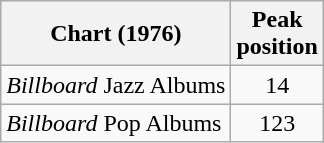<table class="wikitable sortable">
<tr>
<th>Chart (1976)</th>
<th>Peak<br>position</th>
</tr>
<tr>
<td><em>Billboard</em> Jazz Albums</td>
<td style="text-align:center;">14</td>
</tr>
<tr>
<td><em>Billboard</em> Pop Albums</td>
<td style="text-align:center;">123</td>
</tr>
</table>
